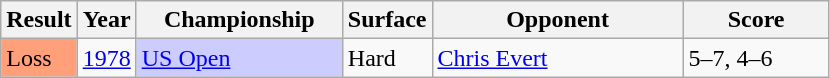<table class="sortable wikitable">
<tr>
<th>Result</th>
<th>Year</th>
<th style="width:130px">Championship</th>
<th>Surface</th>
<th style="width:160px">Opponent</th>
<th style="width:90px" class="unsortable">Score</th>
</tr>
<tr>
<td style="background:#ffa07a;">Loss</td>
<td><a href='#'>1978</a></td>
<td style="background:#ccccff;"><a href='#'>US Open</a></td>
<td>Hard</td>
<td> <a href='#'>Chris Evert</a></td>
<td>5–7, 4–6</td>
</tr>
</table>
